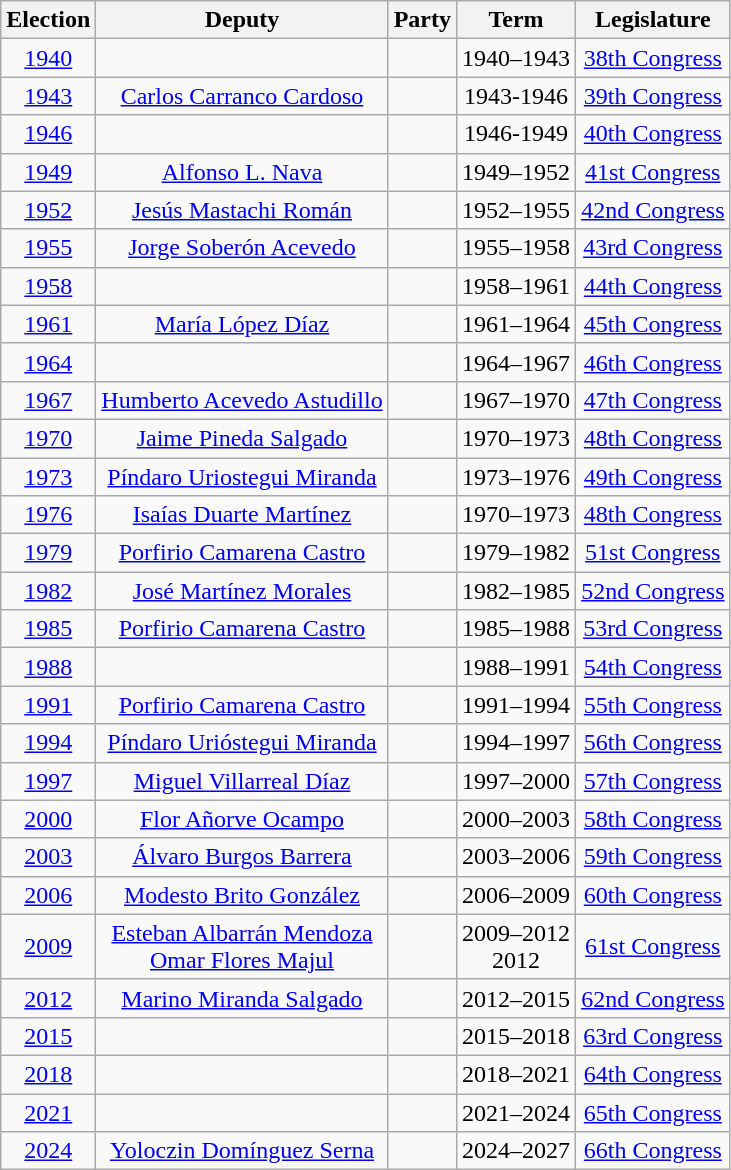<table class="wikitable sortable" style="text-align: center">
<tr>
<th>Election</th>
<th class="unsortable">Deputy</th>
<th class="unsortable">Party</th>
<th class="unsortable">Term</th>
<th class="unsortable">Legislature</th>
</tr>
<tr>
<td><a href='#'>1940</a></td>
<td></td>
<td></td>
<td>1940–1943</td>
<td><a href='#'>38th Congress</a></td>
</tr>
<tr>
<td><a href='#'>1943</a></td>
<td><a href='#'>Carlos Carranco Cardoso</a></td>
<td></td>
<td>1943-1946</td>
<td><a href='#'>39th Congress</a></td>
</tr>
<tr>
<td><a href='#'>1946</a></td>
<td></td>
<td></td>
<td>1946-1949</td>
<td><a href='#'>40th Congress</a></td>
</tr>
<tr>
<td><a href='#'>1949</a></td>
<td><a href='#'>Alfonso L. Nava</a></td>
<td></td>
<td>1949–1952</td>
<td><a href='#'>41st Congress</a></td>
</tr>
<tr>
<td><a href='#'>1952</a></td>
<td><a href='#'>Jesús Mastachi Román</a></td>
<td></td>
<td>1952–1955</td>
<td><a href='#'>42nd Congress</a></td>
</tr>
<tr>
<td><a href='#'>1955</a></td>
<td><a href='#'>Jorge Soberón Acevedo</a></td>
<td></td>
<td>1955–1958</td>
<td><a href='#'>43rd Congress</a></td>
</tr>
<tr>
<td><a href='#'>1958</a></td>
<td></td>
<td></td>
<td>1958–1961</td>
<td><a href='#'>44th Congress</a></td>
</tr>
<tr>
<td><a href='#'>1961</a></td>
<td><a href='#'>María López Díaz</a></td>
<td></td>
<td>1961–1964</td>
<td><a href='#'>45th Congress</a></td>
</tr>
<tr>
<td><a href='#'>1964</a></td>
<td></td>
<td></td>
<td>1964–1967</td>
<td><a href='#'>46th Congress</a></td>
</tr>
<tr>
<td><a href='#'>1967</a></td>
<td><a href='#'>Humberto Acevedo Astudillo</a></td>
<td></td>
<td>1967–1970</td>
<td><a href='#'>47th Congress</a></td>
</tr>
<tr>
<td><a href='#'>1970</a></td>
<td><a href='#'>Jaime Pineda Salgado</a></td>
<td></td>
<td>1970–1973</td>
<td><a href='#'>48th Congress</a></td>
</tr>
<tr>
<td><a href='#'>1973</a></td>
<td><a href='#'>Píndaro Uriostegui Miranda</a></td>
<td></td>
<td>1973–1976</td>
<td><a href='#'>49th Congress</a></td>
</tr>
<tr>
<td><a href='#'>1976</a></td>
<td><a href='#'>Isaías Duarte Martínez</a></td>
<td></td>
<td>1970–1973</td>
<td><a href='#'>48th Congress</a></td>
</tr>
<tr>
<td><a href='#'>1979</a></td>
<td><a href='#'>Porfirio Camarena Castro</a></td>
<td></td>
<td>1979–1982</td>
<td><a href='#'>51st Congress</a></td>
</tr>
<tr>
<td><a href='#'>1982</a></td>
<td><a href='#'>José Martínez Morales</a></td>
<td></td>
<td>1982–1985</td>
<td><a href='#'>52nd Congress</a></td>
</tr>
<tr>
<td><a href='#'>1985</a></td>
<td><a href='#'>Porfirio Camarena Castro</a></td>
<td></td>
<td>1985–1988</td>
<td><a href='#'>53rd Congress</a></td>
</tr>
<tr>
<td><a href='#'>1988</a></td>
<td></td>
<td></td>
<td>1988–1991</td>
<td><a href='#'>54th Congress</a></td>
</tr>
<tr>
<td><a href='#'>1991</a></td>
<td><a href='#'>Porfirio Camarena Castro</a></td>
<td></td>
<td>1991–1994</td>
<td><a href='#'>55th Congress</a></td>
</tr>
<tr>
<td><a href='#'>1994</a></td>
<td><a href='#'>Píndaro Urióstegui Miranda</a></td>
<td></td>
<td>1994–1997</td>
<td><a href='#'>56th Congress</a></td>
</tr>
<tr>
<td><a href='#'>1997</a></td>
<td><a href='#'>Miguel Villarreal Díaz</a></td>
<td></td>
<td>1997–2000</td>
<td><a href='#'>57th Congress</a></td>
</tr>
<tr>
<td><a href='#'>2000</a></td>
<td><a href='#'>Flor Añorve Ocampo</a></td>
<td></td>
<td>2000–2003</td>
<td><a href='#'>58th Congress</a></td>
</tr>
<tr>
<td><a href='#'>2003</a></td>
<td><a href='#'>Álvaro Burgos Barrera</a></td>
<td></td>
<td>2003–2006</td>
<td><a href='#'>59th Congress</a></td>
</tr>
<tr>
<td><a href='#'>2006</a></td>
<td><a href='#'>Modesto Brito González</a></td>
<td></td>
<td>2006–2009</td>
<td><a href='#'>60th Congress</a></td>
</tr>
<tr>
<td><a href='#'>2009</a></td>
<td><a href='#'>Esteban Albarrán Mendoza</a><br><a href='#'>Omar Flores Majul</a></td>
<td></td>
<td>2009–2012<br>2012</td>
<td><a href='#'>61st Congress</a></td>
</tr>
<tr>
<td><a href='#'>2012</a></td>
<td><a href='#'>Marino Miranda Salgado</a></td>
<td> </td>
<td>2012–2015</td>
<td><a href='#'>62nd Congress</a></td>
</tr>
<tr>
<td><a href='#'>2015</a></td>
<td></td>
<td></td>
<td>2015–2018</td>
<td><a href='#'>63rd Congress</a></td>
</tr>
<tr>
<td><a href='#'>2018</a></td>
<td></td>
<td></td>
<td>2018–2021</td>
<td><a href='#'>64th Congress</a></td>
</tr>
<tr>
<td><a href='#'>2021</a></td>
<td></td>
<td></td>
<td>2021–2024</td>
<td><a href='#'>65th Congress</a></td>
</tr>
<tr>
<td><a href='#'>2024</a></td>
<td><a href='#'>Yoloczin Domínguez Serna</a></td>
<td></td>
<td>2024–2027</td>
<td><a href='#'>66th Congress</a></td>
</tr>
</table>
